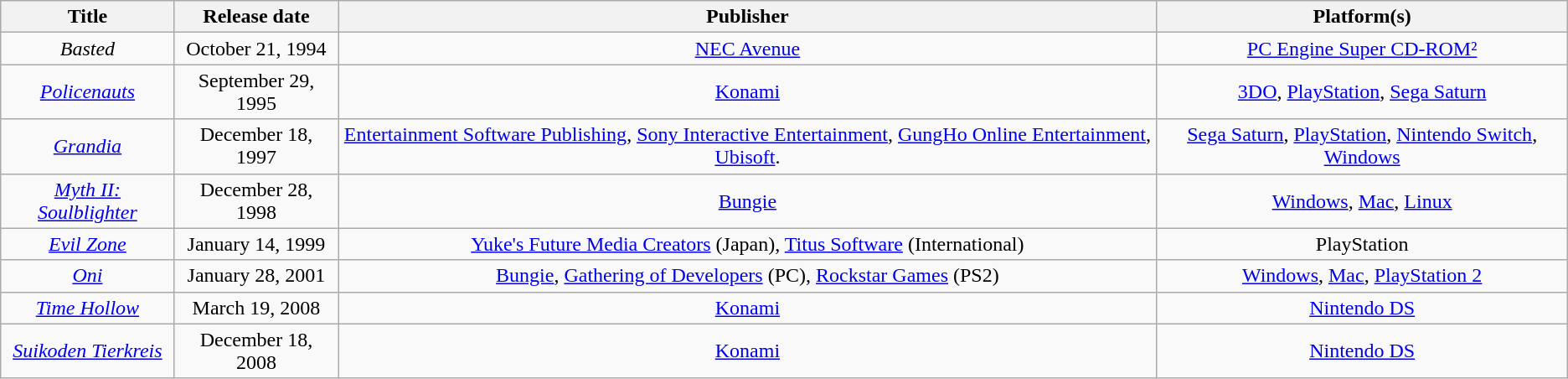<table class="wikitable sortable" style="text-align:center; margin=auto; ">
<tr>
<th scope="col">Title</th>
<th scope="col">Release date</th>
<th scope="col" class="unsortable">Publisher</th>
<th scope="col" class="unsortable">Platform(s)</th>
</tr>
<tr>
<td><em>Basted</em></td>
<td>October 21, 1994</td>
<td><a href='#'>NEC Avenue</a></td>
<td><a href='#'>PC Engine Super CD-ROM²</a></td>
</tr>
<tr>
<td><em><a href='#'>Policenauts</a></em></td>
<td>September 29, 1995</td>
<td><a href='#'>Konami</a></td>
<td><a href='#'>3DO</a>, <a href='#'>PlayStation</a>, <a href='#'>Sega Saturn</a></td>
</tr>
<tr>
<td><em><a href='#'>Grandia</a></em></td>
<td>December 18, 1997</td>
<td><a href='#'>Entertainment Software Publishing</a>, <a href='#'>Sony Interactive Entertainment</a>, <a href='#'>GungHo Online Entertainment</a>, <a href='#'>Ubisoft</a>.</td>
<td><a href='#'>Sega Saturn</a>, <a href='#'>PlayStation</a>, <a href='#'>Nintendo Switch</a>, <a href='#'>Windows</a></td>
</tr>
<tr>
<td><em><a href='#'>Myth II: Soulblighter</a></em></td>
<td>December 28, 1998</td>
<td><a href='#'>Bungie</a></td>
<td><a href='#'>Windows</a>, <a href='#'>Mac</a>, <a href='#'>Linux</a></td>
</tr>
<tr>
<td><em><a href='#'>Evil Zone</a></em></td>
<td>January 14, 1999</td>
<td><a href='#'>Yuke's Future Media Creators</a> (Japan), <a href='#'>Titus Software</a> (International)</td>
<td>PlayStation</td>
</tr>
<tr>
<td><em><a href='#'>Oni</a></em></td>
<td>January 28, 2001</td>
<td><a href='#'>Bungie</a>, <a href='#'>Gathering of Developers</a> (PC), <a href='#'>Rockstar Games</a> (PS2)</td>
<td><a href='#'>Windows</a>, <a href='#'>Mac</a>, <a href='#'>PlayStation 2</a></td>
</tr>
<tr>
<td><em><a href='#'>Time Hollow</a></em></td>
<td>March 19, 2008</td>
<td><a href='#'>Konami</a></td>
<td><a href='#'>Nintendo DS</a></td>
</tr>
<tr>
<td><em><a href='#'>Suikoden Tierkreis</a></em></td>
<td>December 18, 2008</td>
<td><a href='#'>Konami</a></td>
<td><a href='#'>Nintendo DS</a></td>
</tr>
</table>
